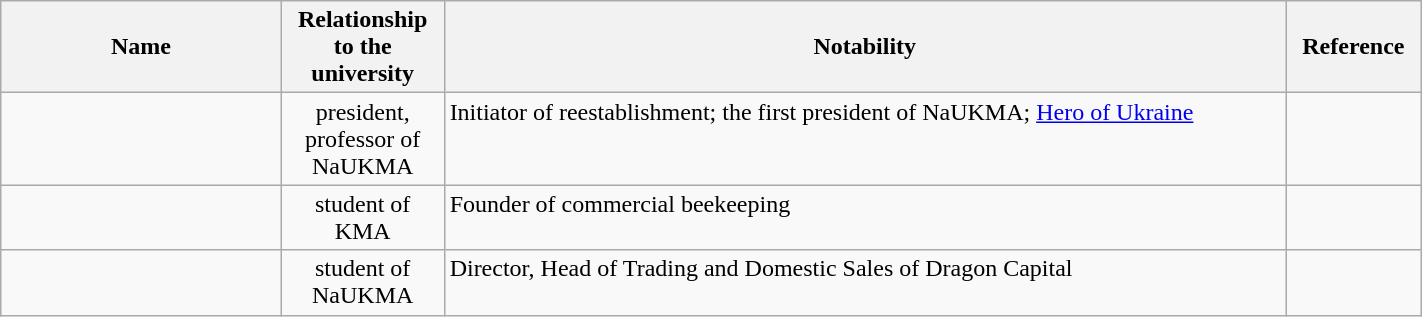<table class="wikitable sortable" style="width:75%">
<tr>
<th width="15%">Name</th>
<th width="5%">Relationship to the university</th>
<th width="45%">Notability</th>
<th width="5%" class="unsortable">Reference</th>
</tr>
<tr valign="top">
<td></td>
<td align="center">president, professor of NaUKMA</td>
<td>Initiator of reestablishment; the first president of NaUKMA; <a href='#'>Hero of Ukraine</a></td>
<td align="center"></td>
</tr>
<tr valign="top">
<td></td>
<td align="center">student of KMA</td>
<td>Founder of commercial beekeeping</td>
<td align="center"></td>
</tr>
<tr valign="top">
<td></td>
<td align="center">student of NaUKMA</td>
<td>Director, Head of Trading and Domestic Sales of Dragon Capital</td>
<td align="center"></td>
</tr>
</table>
